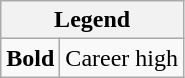<table class="wikitable mw-collapsible mw-collapsed">
<tr>
<th colspan="2">Legend</th>
</tr>
<tr>
<td><strong>Bold</strong></td>
<td>Career high</td>
</tr>
</table>
